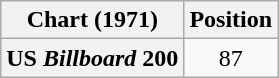<table class="wikitable plainrowheaders">
<tr>
<th>Chart (1971)</th>
<th>Position</th>
</tr>
<tr>
<th scope="row">US <em>Billboard</em> 200</th>
<td align="center">87</td>
</tr>
</table>
